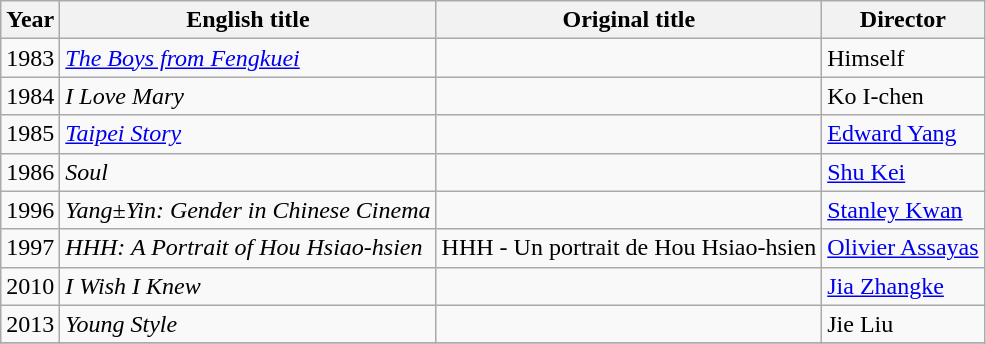<table class="wikitable sortable">
<tr>
<th>Year</th>
<th>English title</th>
<th>Original title</th>
<th>Director</th>
</tr>
<tr>
<td>1983</td>
<td><em><a href='#'>The Boys from Fengkuei</a></em></td>
<td></td>
<td>Himself</td>
</tr>
<tr>
<td>1984</td>
<td><em>I Love Mary</em></td>
<td></td>
<td>Ko I-chen</td>
</tr>
<tr>
<td>1985</td>
<td><em><a href='#'>Taipei Story</a></em></td>
<td></td>
<td><a href='#'>Edward Yang</a></td>
</tr>
<tr>
<td>1986</td>
<td><em>Soul</em></td>
<td></td>
<td><a href='#'>Shu Kei</a></td>
</tr>
<tr>
<td>1996</td>
<td><em>Yang±Yin: Gender in Chinese Cinema</em></td>
<td></td>
<td><a href='#'>Stanley Kwan</a></td>
</tr>
<tr>
<td>1997</td>
<td><em>HHH: A Portrait of Hou Hsiao-hsien</em></td>
<td>HHH - Un portrait de Hou Hsiao-hsien</td>
<td><a href='#'>Olivier Assayas</a></td>
</tr>
<tr>
<td>2010</td>
<td><em>I Wish I Knew</em></td>
<td></td>
<td><a href='#'>Jia Zhangke</a></td>
</tr>
<tr>
<td>2013</td>
<td><em>Young Style</em></td>
<td></td>
<td>Jie Liu</td>
</tr>
<tr>
</tr>
</table>
